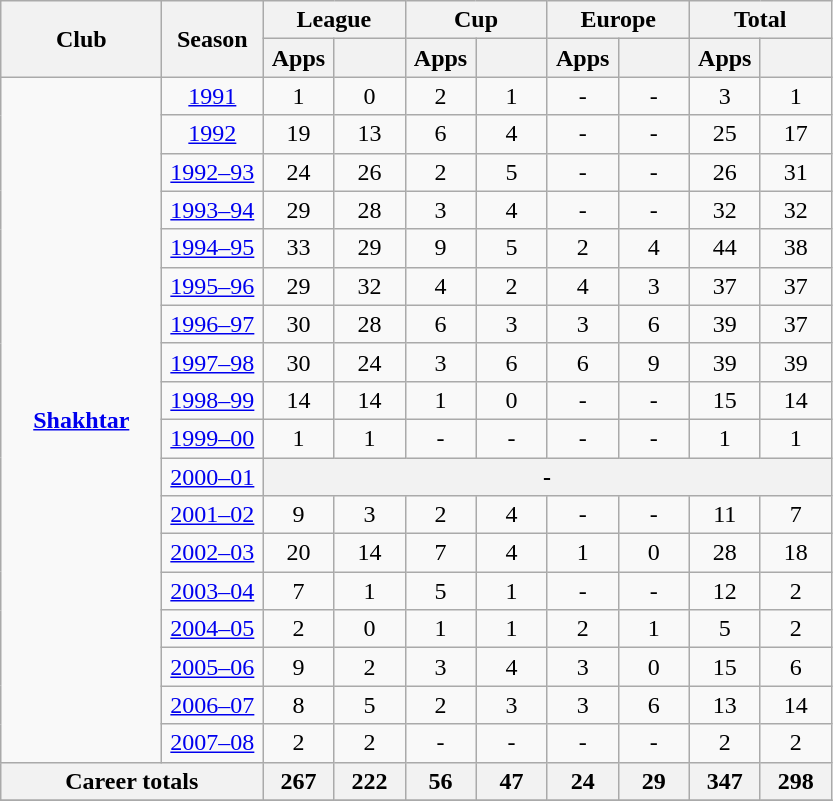<table class="wikitable" style="font-size:100%; text-align: center;">
<tr>
<th rowspan="2" width="100">Club</th>
<th rowspan="2" width="60">Season</th>
<th colspan="2">League</th>
<th colspan="2">Cup</th>
<th colspan="2">Europe</th>
<th colspan="2">Total</th>
</tr>
<tr>
<th width="40">Apps</th>
<th width="40"></th>
<th width="40">Apps</th>
<th width="40"></th>
<th width="40">Apps</th>
<th width="40"></th>
<th width="40">Apps</th>
<th width="40"></th>
</tr>
<tr>
<td rowspan="18"><strong><a href='#'>Shakhtar</a></strong></td>
<td><a href='#'>1991</a></td>
<td>1</td>
<td>0</td>
<td>2</td>
<td>1</td>
<td>-</td>
<td>-</td>
<td>3</td>
<td>1</td>
</tr>
<tr>
<td><a href='#'>1992</a></td>
<td>19</td>
<td>13</td>
<td>6</td>
<td>4</td>
<td>-</td>
<td>-</td>
<td>25</td>
<td>17</td>
</tr>
<tr>
<td><a href='#'>1992–93</a></td>
<td>24</td>
<td>26</td>
<td>2</td>
<td>5</td>
<td>-</td>
<td>-</td>
<td>26</td>
<td>31</td>
</tr>
<tr>
<td><a href='#'>1993–94</a></td>
<td>29</td>
<td>28</td>
<td>3</td>
<td>4</td>
<td>-</td>
<td>-</td>
<td>32</td>
<td>32</td>
</tr>
<tr>
<td><a href='#'>1994–95</a></td>
<td>33</td>
<td>29</td>
<td>9</td>
<td>5</td>
<td>2</td>
<td>4</td>
<td>44</td>
<td>38</td>
</tr>
<tr>
<td><a href='#'>1995–96</a></td>
<td>29</td>
<td>32</td>
<td>4</td>
<td>2</td>
<td>4</td>
<td>3</td>
<td>37</td>
<td>37</td>
</tr>
<tr>
<td><a href='#'>1996–97</a></td>
<td>30</td>
<td>28</td>
<td>6</td>
<td>3</td>
<td>3</td>
<td>6</td>
<td>39</td>
<td>37</td>
</tr>
<tr>
<td><a href='#'>1997–98</a></td>
<td>30</td>
<td>24</td>
<td>3</td>
<td>6</td>
<td>6</td>
<td>9</td>
<td>39</td>
<td>39</td>
</tr>
<tr>
<td><a href='#'>1998–99</a></td>
<td>14</td>
<td>14</td>
<td>1</td>
<td>0</td>
<td>-</td>
<td>-</td>
<td>15</td>
<td>14</td>
</tr>
<tr>
<td><a href='#'>1999–00</a></td>
<td>1</td>
<td>1</td>
<td>-</td>
<td>-</td>
<td>-</td>
<td>-</td>
<td>1</td>
<td>1</td>
</tr>
<tr>
<td><a href='#'>2000–01</a></td>
<th colspan="10">-</th>
</tr>
<tr>
<td><a href='#'>2001–02</a></td>
<td>9</td>
<td>3</td>
<td>2</td>
<td>4</td>
<td>-</td>
<td>-</td>
<td>11</td>
<td>7</td>
</tr>
<tr>
<td><a href='#'>2002–03</a></td>
<td>20</td>
<td>14</td>
<td>7</td>
<td>4</td>
<td>1</td>
<td>0</td>
<td>28</td>
<td>18</td>
</tr>
<tr>
<td><a href='#'>2003–04</a></td>
<td>7</td>
<td>1</td>
<td>5</td>
<td>1</td>
<td>-</td>
<td>-</td>
<td>12</td>
<td>2</td>
</tr>
<tr>
<td><a href='#'>2004–05</a></td>
<td>2</td>
<td>0</td>
<td>1</td>
<td>1</td>
<td>2</td>
<td>1</td>
<td>5</td>
<td>2</td>
</tr>
<tr>
<td><a href='#'>2005–06</a></td>
<td>9</td>
<td>2</td>
<td>3</td>
<td>4</td>
<td>3</td>
<td>0</td>
<td>15</td>
<td>6</td>
</tr>
<tr>
<td><a href='#'>2006–07</a></td>
<td>8</td>
<td>5</td>
<td>2</td>
<td>3</td>
<td>3</td>
<td>6</td>
<td>13</td>
<td>14</td>
</tr>
<tr>
<td><a href='#'>2007–08</a></td>
<td>2</td>
<td>2</td>
<td>-</td>
<td>-</td>
<td>-</td>
<td>-</td>
<td>2</td>
<td>2</td>
</tr>
<tr>
<th colspan="2">Career totals</th>
<th>267</th>
<th>222</th>
<th>56</th>
<th>47</th>
<th>24</th>
<th>29</th>
<th>347</th>
<th>298</th>
</tr>
<tr>
</tr>
</table>
